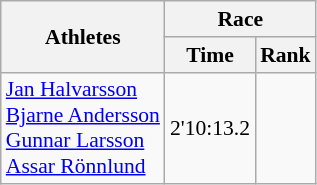<table class="wikitable" border="1" style="font-size:90%">
<tr>
<th rowspan=2>Athletes</th>
<th colspan=2>Race</th>
</tr>
<tr>
<th>Time</th>
<th>Rank</th>
</tr>
<tr>
<td><a href='#'>Jan Halvarsson</a><br><a href='#'>Bjarne Andersson</a><br><a href='#'>Gunnar Larsson</a><br><a href='#'>Assar Rönnlund</a></td>
<td align=center>2'10:13.2</td>
<td align=center></td>
</tr>
</table>
